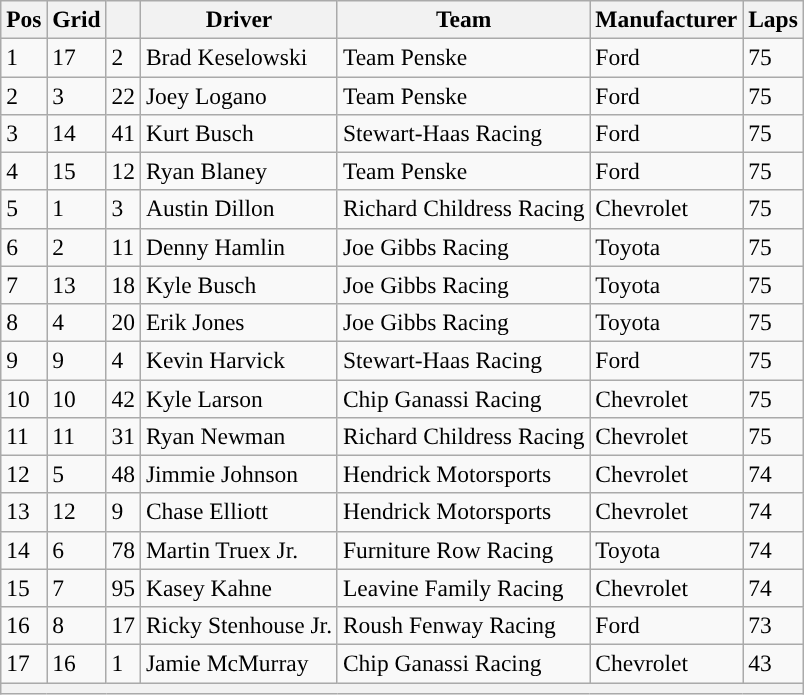<table class="wikitable" style="font-size:98%">
<tr>
<th>Pos</th>
<th>Grid</th>
<th></th>
<th>Driver</th>
<th>Team</th>
<th>Manufacturer</th>
<th>Laps</th>
</tr>
<tr>
<td>1</td>
<td>17</td>
<td>2</td>
<td>Brad Keselowski</td>
<td>Team Penske</td>
<td>Ford</td>
<td>75</td>
</tr>
<tr>
<td>2</td>
<td>3</td>
<td>22</td>
<td>Joey Logano</td>
<td>Team Penske</td>
<td>Ford</td>
<td>75</td>
</tr>
<tr>
<td>3</td>
<td>14</td>
<td>41</td>
<td>Kurt Busch</td>
<td>Stewart-Haas Racing</td>
<td>Ford</td>
<td>75</td>
</tr>
<tr>
<td>4</td>
<td>15</td>
<td>12</td>
<td>Ryan Blaney</td>
<td>Team Penske</td>
<td>Ford</td>
<td>75</td>
</tr>
<tr>
<td>5</td>
<td>1</td>
<td>3</td>
<td>Austin Dillon</td>
<td>Richard Childress Racing</td>
<td>Chevrolet</td>
<td>75</td>
</tr>
<tr>
<td>6</td>
<td>2</td>
<td>11</td>
<td>Denny Hamlin</td>
<td>Joe Gibbs Racing</td>
<td>Toyota</td>
<td>75</td>
</tr>
<tr>
<td>7</td>
<td>13</td>
<td>18</td>
<td>Kyle Busch</td>
<td>Joe Gibbs Racing</td>
<td>Toyota</td>
<td>75</td>
</tr>
<tr>
<td>8</td>
<td>4</td>
<td>20</td>
<td>Erik Jones</td>
<td>Joe Gibbs Racing</td>
<td>Toyota</td>
<td>75</td>
</tr>
<tr>
<td>9</td>
<td>9</td>
<td>4</td>
<td>Kevin Harvick</td>
<td>Stewart-Haas Racing</td>
<td>Ford</td>
<td>75</td>
</tr>
<tr>
<td>10</td>
<td>10</td>
<td>42</td>
<td>Kyle Larson</td>
<td>Chip Ganassi Racing</td>
<td>Chevrolet</td>
<td>75</td>
</tr>
<tr>
<td>11</td>
<td>11</td>
<td>31</td>
<td>Ryan Newman</td>
<td>Richard Childress Racing</td>
<td>Chevrolet</td>
<td>75</td>
</tr>
<tr>
<td>12</td>
<td>5</td>
<td>48</td>
<td>Jimmie Johnson</td>
<td>Hendrick Motorsports</td>
<td>Chevrolet</td>
<td>74</td>
</tr>
<tr>
<td>13</td>
<td>12</td>
<td>9</td>
<td>Chase Elliott</td>
<td>Hendrick Motorsports</td>
<td>Chevrolet</td>
<td>74</td>
</tr>
<tr>
<td>14</td>
<td>6</td>
<td>78</td>
<td>Martin Truex Jr.</td>
<td>Furniture Row Racing</td>
<td>Toyota</td>
<td>74</td>
</tr>
<tr>
<td>15</td>
<td>7</td>
<td>95</td>
<td>Kasey Kahne</td>
<td>Leavine Family Racing</td>
<td>Chevrolet</td>
<td>74</td>
</tr>
<tr>
<td>16</td>
<td>8</td>
<td>17</td>
<td>Ricky Stenhouse Jr.</td>
<td>Roush Fenway Racing</td>
<td>Ford</td>
<td>73</td>
</tr>
<tr>
<td>17</td>
<td>16</td>
<td>1</td>
<td>Jamie McMurray</td>
<td>Chip Ganassi Racing</td>
<td>Chevrolet</td>
<td>43</td>
</tr>
<tr>
<th colspan="7"></th>
</tr>
</table>
